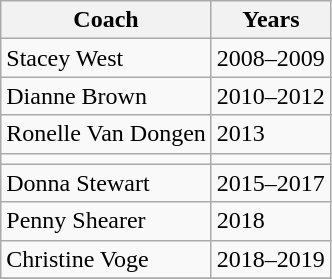<table class="wikitable collapsible">
<tr>
<th>Coach</th>
<th>Years</th>
</tr>
<tr>
<td>Stacey West</td>
<td>2008–2009</td>
</tr>
<tr>
<td>Dianne  Brown</td>
<td>2010–2012</td>
</tr>
<tr>
<td>Ronelle Van Dongen</td>
<td>2013</td>
</tr>
<tr>
<td></td>
</tr>
<tr>
<td>Donna Stewart</td>
<td>2015–2017</td>
</tr>
<tr>
<td>Penny Shearer</td>
<td>2018</td>
</tr>
<tr>
<td>Christine Voge</td>
<td>2018–2019</td>
</tr>
<tr>
</tr>
</table>
